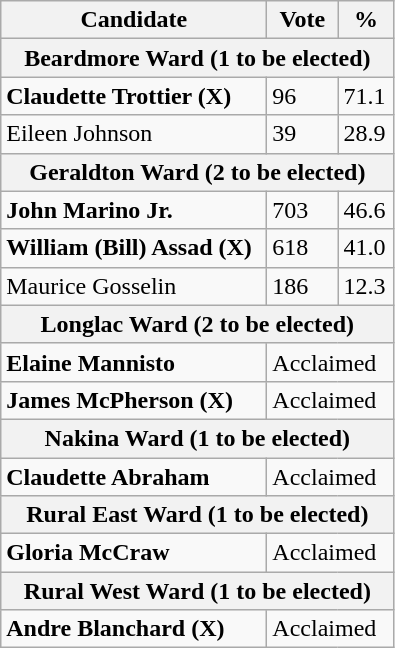<table class="wikitable">
<tr>
<th bgcolor="#DDDDFF" width="170px">Candidate</th>
<th bgcolor="#DDDDFF" width="40px">Vote</th>
<th bgcolor="#DDDDFF" width="30px">%</th>
</tr>
<tr>
<th colspan="3">Beardmore Ward (1 to be elected)</th>
</tr>
<tr>
<td><strong>Claudette Trottier (X)</strong></td>
<td>96</td>
<td>71.1</td>
</tr>
<tr>
<td>Eileen Johnson</td>
<td>39</td>
<td>28.9</td>
</tr>
<tr>
<th colspan="3">Geraldton Ward (2 to be elected)</th>
</tr>
<tr>
<td><strong>John Marino Jr.</strong></td>
<td>703</td>
<td>46.6</td>
</tr>
<tr>
<td><strong>William (Bill) Assad (X)</strong></td>
<td>618</td>
<td>41.0</td>
</tr>
<tr>
<td>Maurice Gosselin</td>
<td>186</td>
<td>12.3</td>
</tr>
<tr>
<th colspan="3">Longlac Ward (2 to be elected)</th>
</tr>
<tr>
<td><strong>Elaine Mannisto</strong></td>
<td colspan="2">Acclaimed</td>
</tr>
<tr>
<td><strong>James McPherson (X)</strong></td>
<td colspan="2">Acclaimed</td>
</tr>
<tr>
<th colspan="3">Nakina Ward (1 to be elected)</th>
</tr>
<tr>
<td><strong>Claudette Abraham</strong></td>
<td colspan="2">Acclaimed</td>
</tr>
<tr>
<th colspan="3">Rural East Ward (1 to be elected)</th>
</tr>
<tr>
<td><strong>Gloria McCraw</strong></td>
<td colspan="2">Acclaimed</td>
</tr>
<tr>
<th colspan="3">Rural West Ward (1 to be elected)</th>
</tr>
<tr>
<td><strong>Andre Blanchard (X)</strong></td>
<td colspan="2">Acclaimed</td>
</tr>
</table>
